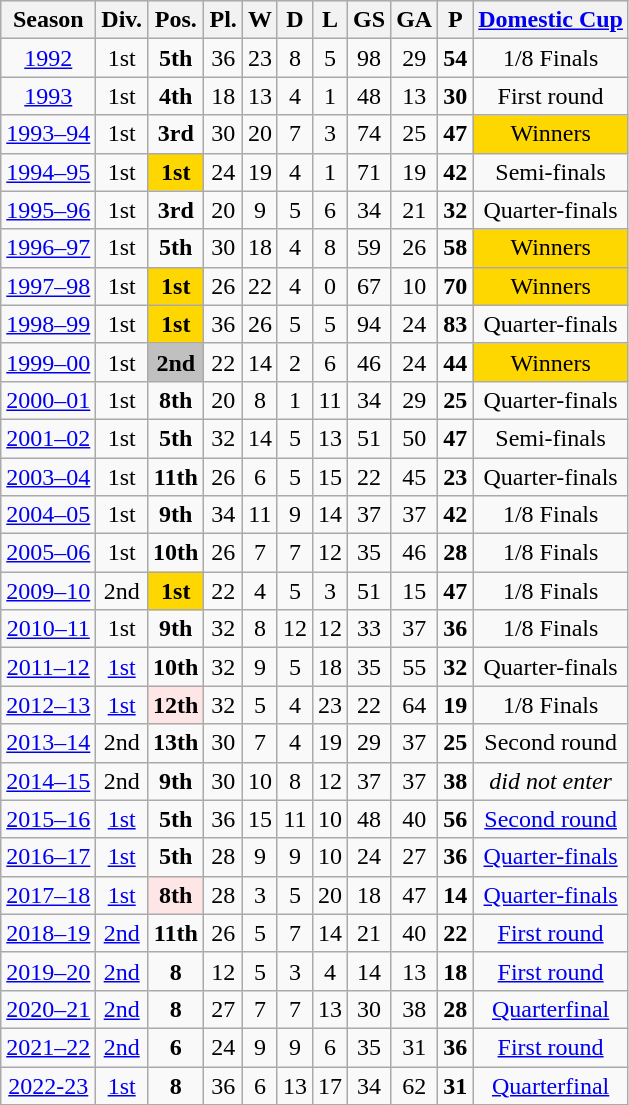<table class="wikitable mw-collapsible mw-collapsed" align=center cellspacing="0" cellpadding="3" style="border:1px solid #AAAAAA;font-size:100%">
<tr style="background:#efefef;">
<th>Season</th>
<th>Div.</th>
<th>Pos.</th>
<th>Pl.</th>
<th>W</th>
<th>D</th>
<th>L</th>
<th>GS</th>
<th>GA</th>
<th>P</th>
<th><a href='#'>Domestic Cup</a></th>
</tr>
<tr>
<td align=center><a href='#'>1992</a></td>
<td align=center>1st</td>
<td align=center><strong>5th</strong></td>
<td align=center>36</td>
<td align=center>23</td>
<td align=center>8</td>
<td align=center>5</td>
<td align=center>98</td>
<td align=center>29</td>
<td align=center><strong>54</strong></td>
<td align=center>1/8 Finals</td>
</tr>
<tr>
<td align=center><a href='#'>1993</a></td>
<td align=center>1st</td>
<td align=center><strong>4th</strong></td>
<td align=center>18</td>
<td align=center>13</td>
<td align=center>4</td>
<td align=center>1</td>
<td align=center>48</td>
<td align=center>13</td>
<td align=center><strong>30</strong></td>
<td align=center>First round</td>
</tr>
<tr>
<td align=center><a href='#'>1993–94</a></td>
<td align=center>1st</td>
<td style="text-align:center; background:bronze;"><strong>3rd</strong></td>
<td align=center>30</td>
<td align=center>20</td>
<td align=center>7</td>
<td align=center>3</td>
<td align=center>74</td>
<td align=center>25</td>
<td align=center><strong>47</strong></td>
<td style="text-align:center; background:gold;">Winners</td>
</tr>
<tr>
<td align=center><a href='#'>1994–95</a></td>
<td align=center>1st</td>
<td style="text-align:center; background:gold;"><strong>1st</strong></td>
<td align=center>24</td>
<td align=center>19</td>
<td align=center>4</td>
<td align=center>1</td>
<td align=center>71</td>
<td align=center>19</td>
<td align=center><strong>42</strong></td>
<td align=center>Semi-finals</td>
</tr>
<tr>
<td align=center><a href='#'>1995–96</a></td>
<td align=center>1st</td>
<td style="text-align:center; background:bronze;"><strong>3rd</strong></td>
<td align=center>20</td>
<td align=center>9</td>
<td align=center>5</td>
<td align=center>6</td>
<td align=center>34</td>
<td align=center>21</td>
<td align=center><strong>32</strong></td>
<td align=center>Quarter-finals</td>
</tr>
<tr>
<td align=center><a href='#'>1996–97</a></td>
<td align=center>1st</td>
<td align=center><strong>5th</strong></td>
<td align=center>30</td>
<td align=center>18</td>
<td align=center>4</td>
<td align=center>8</td>
<td align=center>59</td>
<td align=center>26</td>
<td align=center><strong>58</strong></td>
<td style="text-align:center; background:gold;">Winners</td>
</tr>
<tr>
<td align=center><a href='#'>1997–98</a></td>
<td align=center>1st</td>
<td style="text-align:center; background:gold;"><strong>1st</strong></td>
<td align=center>26</td>
<td align=center>22</td>
<td align=center>4</td>
<td align=center>0</td>
<td align=center>67</td>
<td align=center>10</td>
<td align=center><strong>70</strong></td>
<td style="text-align:center; background:gold;">Winners</td>
</tr>
<tr>
<td align=center><a href='#'>1998–99</a></td>
<td align=center>1st</td>
<td style="text-align:center; background:gold;"><strong>1st</strong></td>
<td align=center>36</td>
<td align=center>26</td>
<td align=center>5</td>
<td align=center>5</td>
<td align=center>94</td>
<td align=center>24</td>
<td align=center><strong>83</strong></td>
<td align=center>Quarter-finals</td>
</tr>
<tr>
<td align=center><a href='#'>1999–00</a></td>
<td align=center>1st</td>
<td style="text-align:center; background:silver;"><strong>2nd</strong></td>
<td align=center>22</td>
<td align=center>14</td>
<td align=center>2</td>
<td align=center>6</td>
<td align=center>46</td>
<td align=center>24</td>
<td align=center><strong>44</strong></td>
<td style="text-align:center; background:gold;">Winners</td>
</tr>
<tr>
<td align=center><a href='#'>2000–01</a></td>
<td align=center>1st</td>
<td align=center><strong>8th</strong></td>
<td align=center>20</td>
<td align=center>8</td>
<td align=center>1</td>
<td align=center>11</td>
<td align=center>34</td>
<td align=center>29</td>
<td align=center><strong>25</strong></td>
<td align=center>Quarter-finals</td>
</tr>
<tr>
<td align=center><a href='#'>2001–02</a></td>
<td align=center>1st</td>
<td align=center><strong>5th</strong></td>
<td align=center>32</td>
<td align=center>14</td>
<td align=center>5</td>
<td align=center>13</td>
<td align=center>51</td>
<td align=center>50</td>
<td align=center><strong>47</strong></td>
<td align=center>Semi-finals</td>
</tr>
<tr>
<td align=center><a href='#'>2003–04</a></td>
<td align=center>1st</td>
<td align=center><strong>11th</strong></td>
<td align=center>26</td>
<td align=center>6</td>
<td align=center>5</td>
<td align=center>15</td>
<td align=center>22</td>
<td align=center>45</td>
<td align=center><strong>23</strong></td>
<td align=center>Quarter-finals</td>
</tr>
<tr>
<td align=center><a href='#'>2004–05</a></td>
<td align=center>1st</td>
<td align=center><strong>9th</strong></td>
<td align=center>34</td>
<td align=center>11</td>
<td align=center>9</td>
<td align=center>14</td>
<td align=center>37</td>
<td align=center>37</td>
<td align=center><strong>42</strong></td>
<td align=center>1/8 Finals</td>
</tr>
<tr>
<td align=center><a href='#'>2005–06</a></td>
<td align=center>1st</td>
<td align=center><strong>10th</strong></td>
<td align=center>26</td>
<td align=center>7</td>
<td align=center>7</td>
<td align=center>12</td>
<td align=center>35</td>
<td align=center>46</td>
<td align=center><strong>28</strong></td>
<td align=center>1/8 Finals</td>
</tr>
<tr>
<td align=center><a href='#'>2009–10</a></td>
<td align=center>2nd</td>
<td style="text-align:center; background:gold;"><strong>1st</strong></td>
<td align=center>22</td>
<td align=center>4</td>
<td align=center>5</td>
<td align=center>3</td>
<td align=center>51</td>
<td align=center>15</td>
<td align=center><strong>47</strong></td>
<td align=center>1/8 Finals</td>
</tr>
<tr>
<td align=center><a href='#'>2010–11</a></td>
<td align=center>1st</td>
<td align=center><strong>9th</strong></td>
<td align=center>32</td>
<td align=center>8</td>
<td align=center>12</td>
<td align=center>12</td>
<td align=center>33</td>
<td align=center>37</td>
<td align=center><strong>36</strong></td>
<td align=center>1/8 Finals</td>
</tr>
<tr>
<td align=center><a href='#'>2011–12</a></td>
<td align=center><a href='#'>1st</a></td>
<td align=center><strong>10th</strong></td>
<td align=center>32</td>
<td align=center>9</td>
<td align=center>5</td>
<td align=center>18</td>
<td align=center>35</td>
<td align=center>55</td>
<td align=center><strong>32</strong></td>
<td align=center>Quarter-finals</td>
</tr>
<tr>
<td align=center><a href='#'>2012–13</a></td>
<td align=center><a href='#'>1st</a></td>
<td style="text-align:center; background:#ffe6e6;"><strong>12th</strong></td>
<td align=center>32</td>
<td align=center>5</td>
<td align=center>4</td>
<td align=center>23</td>
<td align=center>22</td>
<td align=center>64</td>
<td align=center><strong>19</strong></td>
<td align=center>1/8 Finals</td>
</tr>
<tr>
<td align=center><a href='#'>2013–14</a></td>
<td align=center>2nd</td>
<td align=center><strong>13th</strong></td>
<td align=center>30</td>
<td align=center>7</td>
<td align=center>4</td>
<td align=center>19</td>
<td align=center>29</td>
<td align=center>37</td>
<td align=center><strong>25</strong></td>
<td align=center>Second round</td>
</tr>
<tr>
<td align=center><a href='#'>2014–15</a></td>
<td align=center>2nd</td>
<td align=center><strong>9th</strong></td>
<td align=center>30</td>
<td align=center>10</td>
<td align=center>8</td>
<td align=center>12</td>
<td align=center>37</td>
<td align=center>37</td>
<td align=center><strong>38</strong></td>
<td align=center><em>did not enter</em></td>
</tr>
<tr>
<td align=center><a href='#'>2015–16</a></td>
<td align=center><a href='#'>1st</a></td>
<td align=center><strong>5th</strong></td>
<td align=center>36</td>
<td align=center>15</td>
<td align=center>11</td>
<td align=center>10</td>
<td align=center>48</td>
<td align=center>40</td>
<td align=center><strong>56</strong></td>
<td align=center><a href='#'>Second round</a></td>
</tr>
<tr>
<td align=center><a href='#'>2016–17</a></td>
<td align=center><a href='#'>1st</a></td>
<td align=center><strong>5th</strong></td>
<td align=center>28</td>
<td align=center>9</td>
<td align=center>9</td>
<td align=center>10</td>
<td align=center>24</td>
<td align=center>27</td>
<td align=center><strong>36</strong></td>
<td align=center><a href='#'>Quarter-finals</a></td>
</tr>
<tr>
<td align=center><a href='#'>2017–18</a></td>
<td align=center><a href='#'>1st</a></td>
<td style="text-align:center; background:#ffe6e6;"><strong>8th</strong></td>
<td align=center>28</td>
<td align=center>3</td>
<td align=center>5</td>
<td align=center>20</td>
<td align=center>18</td>
<td align=center>47</td>
<td align=center><strong>14</strong></td>
<td align=center><a href='#'>Quarter-finals</a></td>
</tr>
<tr>
<td align=center><a href='#'>2018–19</a></td>
<td align=center><a href='#'>2nd</a></td>
<td align=center><strong>11th</strong></td>
<td align=center>26</td>
<td align=center>5</td>
<td align=center>7</td>
<td align=center>14</td>
<td align=center>21</td>
<td align=center>40</td>
<td align=center><strong>22</strong></td>
<td align=center><a href='#'>First round</a></td>
</tr>
<tr>
<td align=center><a href='#'>2019–20</a></td>
<td align=center><a href='#'>2nd</a></td>
<td align=center><strong>8</strong></td>
<td align=center>12</td>
<td align=center>5</td>
<td align=center>3</td>
<td align=center>4</td>
<td align=center>14</td>
<td align=center>13</td>
<td align=center><strong>18</strong></td>
<td align=center><a href='#'>First round</a></td>
</tr>
<tr>
<td align=center><a href='#'>2020–21</a></td>
<td align=center><a href='#'>2nd</a></td>
<td align=center><strong>8</strong></td>
<td align=center>27</td>
<td align=center>7</td>
<td align=center>7</td>
<td align=center>13</td>
<td align=center>30</td>
<td align=center>38</td>
<td align=center><strong>28</strong></td>
<td align=center><a href='#'>Quarterfinal</a></td>
</tr>
<tr>
<td align=center><a href='#'>2021–22</a></td>
<td align=center><a href='#'>2nd</a></td>
<td align=center><strong>6</strong></td>
<td align=center>24</td>
<td align=center>9</td>
<td align=center>9</td>
<td align=center>6</td>
<td align=center>35</td>
<td align=center>31</td>
<td align=center><strong>36</strong></td>
<td align=center><a href='#'>First round</a></td>
</tr>
<tr>
<td align=center><a href='#'>2022-23</a></td>
<td align=center><a href='#'>1st</a></td>
<td align=center><strong>8</strong></td>
<td align=center>36</td>
<td align=center>6</td>
<td align=center>13</td>
<td align=center>17</td>
<td align=center>34</td>
<td align=center>62</td>
<td align=center><strong>31</strong></td>
<td align=center><a href='#'>Quarterfinal</a></td>
</tr>
</table>
